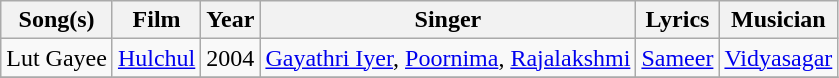<table class="wikitable sortable">
<tr>
<th>Song(s)</th>
<th>Film</th>
<th>Year</th>
<th>Singer</th>
<th>Lyrics</th>
<th>Musician</th>
</tr>
<tr>
<td>Lut Gayee</td>
<td><a href='#'>Hulchul</a></td>
<td>2004</td>
<td><a href='#'>Gayathri Iyer</a>, <a href='#'>Poornima</a>, <a href='#'>Rajalakshmi</a></td>
<td><a href='#'>Sameer</a></td>
<td><a href='#'>Vidyasagar</a></td>
</tr>
<tr>
</tr>
</table>
